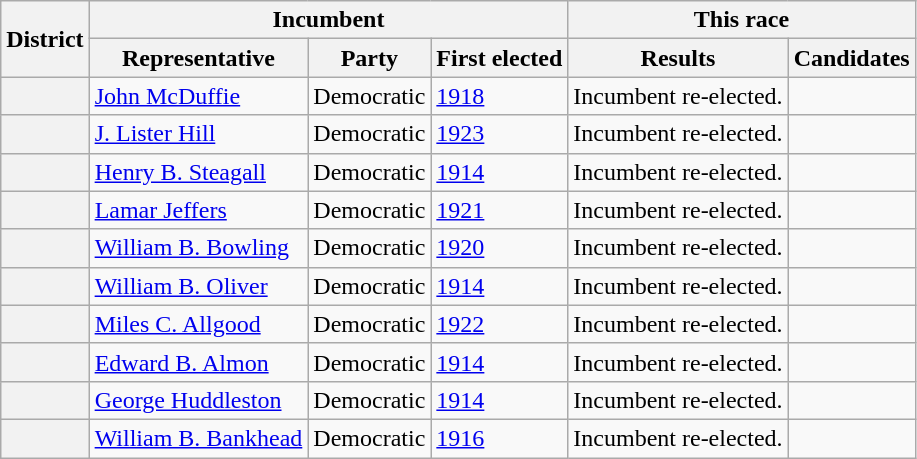<table class=wikitable>
<tr>
<th rowspan=2>District</th>
<th colspan=3>Incumbent</th>
<th colspan=2>This race</th>
</tr>
<tr>
<th>Representative</th>
<th>Party</th>
<th>First elected</th>
<th>Results</th>
<th>Candidates</th>
</tr>
<tr>
<th></th>
<td><a href='#'>John McDuffie</a></td>
<td>Democratic</td>
<td><a href='#'>1918</a></td>
<td>Incumbent re-elected.</td>
<td nowrap></td>
</tr>
<tr>
<th></th>
<td><a href='#'>J. Lister Hill</a></td>
<td>Democratic</td>
<td><a href='#'>1923 </a></td>
<td>Incumbent re-elected.</td>
<td nowrap></td>
</tr>
<tr>
<th></th>
<td><a href='#'>Henry B. Steagall</a></td>
<td>Democratic</td>
<td><a href='#'>1914</a></td>
<td>Incumbent re-elected.</td>
<td nowrap></td>
</tr>
<tr>
<th></th>
<td><a href='#'>Lamar Jeffers</a></td>
<td>Democratic</td>
<td><a href='#'>1921 </a></td>
<td>Incumbent re-elected.</td>
<td nowrap></td>
</tr>
<tr>
<th></th>
<td><a href='#'>William B. Bowling</a></td>
<td>Democratic</td>
<td><a href='#'>1920</a></td>
<td>Incumbent re-elected.</td>
<td nowrap></td>
</tr>
<tr>
<th></th>
<td><a href='#'>William B. Oliver</a></td>
<td>Democratic</td>
<td><a href='#'>1914</a></td>
<td>Incumbent re-elected.</td>
<td nowrap></td>
</tr>
<tr>
<th></th>
<td><a href='#'>Miles C. Allgood</a></td>
<td>Democratic</td>
<td><a href='#'>1922</a></td>
<td>Incumbent re-elected.</td>
<td nowrap></td>
</tr>
<tr>
<th></th>
<td><a href='#'>Edward B. Almon</a></td>
<td>Democratic</td>
<td><a href='#'>1914</a></td>
<td>Incumbent re-elected.</td>
<td nowrap></td>
</tr>
<tr>
<th></th>
<td><a href='#'>George Huddleston</a></td>
<td>Democratic</td>
<td><a href='#'>1914</a></td>
<td>Incumbent re-elected.</td>
<td nowrap></td>
</tr>
<tr>
<th></th>
<td><a href='#'>William B. Bankhead</a></td>
<td>Democratic</td>
<td><a href='#'>1916</a></td>
<td>Incumbent re-elected.</td>
<td nowrap></td>
</tr>
</table>
